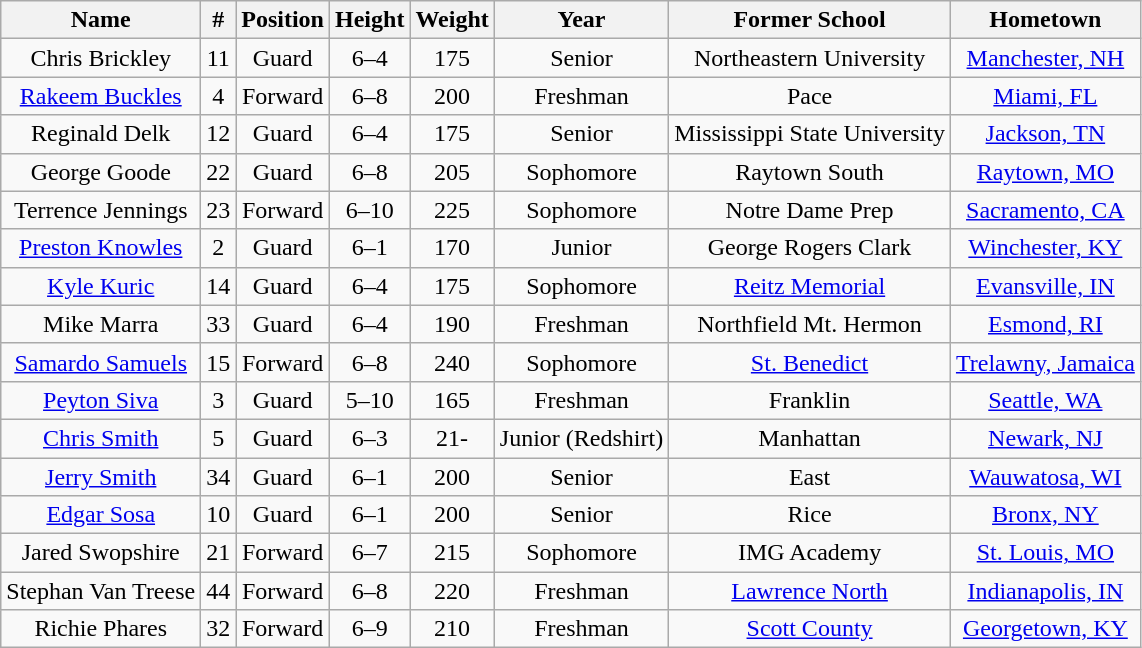<table class="wikitable" style="text-align: center;">
<tr>
<th>Name</th>
<th>#</th>
<th>Position</th>
<th>Height</th>
<th>Weight</th>
<th>Year</th>
<th>Former School</th>
<th>Hometown</th>
</tr>
<tr>
<td>Chris Brickley</td>
<td>11</td>
<td>Guard</td>
<td>6–4</td>
<td>175</td>
<td>Senior</td>
<td>Northeastern University</td>
<td><a href='#'>Manchester, NH</a></td>
</tr>
<tr>
<td><a href='#'>Rakeem Buckles</a></td>
<td>4</td>
<td>Forward</td>
<td>6–8</td>
<td>200</td>
<td>Freshman</td>
<td>Pace</td>
<td><a href='#'>Miami, FL</a></td>
</tr>
<tr>
<td>Reginald Delk</td>
<td>12</td>
<td>Guard</td>
<td>6–4</td>
<td>175</td>
<td>Senior</td>
<td>Mississippi State University</td>
<td><a href='#'>Jackson, TN</a></td>
</tr>
<tr>
<td>George Goode</td>
<td>22</td>
<td>Guard</td>
<td>6–8</td>
<td>205</td>
<td>Sophomore</td>
<td>Raytown South</td>
<td><a href='#'>Raytown, MO</a></td>
</tr>
<tr>
<td>Terrence Jennings</td>
<td>23</td>
<td>Forward</td>
<td>6–10</td>
<td>225</td>
<td>Sophomore</td>
<td>Notre Dame Prep</td>
<td><a href='#'>Sacramento, CA</a></td>
</tr>
<tr>
<td><a href='#'>Preston Knowles</a></td>
<td>2</td>
<td>Guard</td>
<td>6–1</td>
<td>170</td>
<td>Junior</td>
<td>George Rogers Clark</td>
<td><a href='#'>Winchester, KY</a></td>
</tr>
<tr>
<td><a href='#'>Kyle Kuric</a></td>
<td>14</td>
<td>Guard</td>
<td>6–4</td>
<td>175</td>
<td>Sophomore</td>
<td><a href='#'>Reitz Memorial</a></td>
<td><a href='#'>Evansville, IN</a></td>
</tr>
<tr>
<td>Mike Marra</td>
<td>33</td>
<td>Guard</td>
<td>6–4</td>
<td>190</td>
<td>Freshman</td>
<td>Northfield Mt. Hermon</td>
<td><a href='#'>Esmond, RI</a></td>
</tr>
<tr>
<td><a href='#'>Samardo Samuels</a></td>
<td>15</td>
<td>Forward</td>
<td>6–8</td>
<td>240</td>
<td>Sophomore</td>
<td><a href='#'>St. Benedict</a></td>
<td><a href='#'>Trelawny, Jamaica</a></td>
</tr>
<tr>
<td><a href='#'>Peyton Siva</a></td>
<td>3</td>
<td>Guard</td>
<td>5–10</td>
<td>165</td>
<td>Freshman</td>
<td>Franklin</td>
<td><a href='#'>Seattle, WA</a></td>
</tr>
<tr>
<td><a href='#'>Chris Smith</a></td>
<td>5</td>
<td>Guard</td>
<td>6–3</td>
<td>21-</td>
<td>Junior (Redshirt)</td>
<td>Manhattan</td>
<td><a href='#'>Newark, NJ</a></td>
</tr>
<tr>
<td><a href='#'>Jerry Smith</a></td>
<td>34</td>
<td>Guard</td>
<td>6–1</td>
<td>200</td>
<td>Senior</td>
<td>East</td>
<td><a href='#'>Wauwatosa, WI</a></td>
</tr>
<tr>
<td><a href='#'>Edgar Sosa</a></td>
<td>10</td>
<td>Guard</td>
<td>6–1</td>
<td>200</td>
<td>Senior</td>
<td>Rice</td>
<td><a href='#'>Bronx, NY</a></td>
</tr>
<tr>
<td>Jared Swopshire</td>
<td>21</td>
<td>Forward</td>
<td>6–7</td>
<td>215</td>
<td>Sophomore</td>
<td>IMG Academy</td>
<td><a href='#'>St. Louis, MO</a></td>
</tr>
<tr>
<td>Stephan Van Treese</td>
<td>44</td>
<td>Forward</td>
<td>6–8</td>
<td>220</td>
<td>Freshman</td>
<td><a href='#'>Lawrence North</a></td>
<td><a href='#'>Indianapolis, IN</a></td>
</tr>
<tr>
<td>Richie Phares</td>
<td>32</td>
<td>Forward</td>
<td>6–9</td>
<td>210</td>
<td>Freshman</td>
<td><a href='#'>Scott County</a></td>
<td><a href='#'>Georgetown, KY</a></td>
</tr>
</table>
